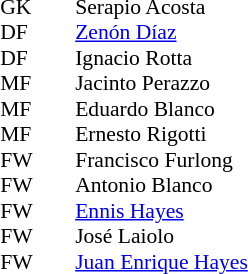<table cellspacing="0" cellpadding="0" style="font-size:90%; margin:0.2em auto;">
<tr>
<th width="25"></th>
<th width="25"></th>
</tr>
<tr>
<td>GK</td>
<td></td>
<td> Serapio Acosta</td>
</tr>
<tr>
<td>DF</td>
<td></td>
<td> <a href='#'>Zenón Díaz</a></td>
</tr>
<tr>
<td>DF</td>
<td></td>
<td> Ignacio Rotta</td>
</tr>
<tr>
<td>MF</td>
<td></td>
<td> Jacinto Perazzo</td>
</tr>
<tr>
<td>MF</td>
<td></td>
<td> Eduardo Blanco</td>
</tr>
<tr>
<td>MF</td>
<td></td>
<td> Ernesto Rigotti</td>
</tr>
<tr>
<td>FW</td>
<td></td>
<td> Francisco Furlong</td>
</tr>
<tr>
<td>FW</td>
<td></td>
<td> Antonio Blanco</td>
</tr>
<tr>
<td>FW</td>
<td></td>
<td> <a href='#'>Ennis Hayes</a></td>
</tr>
<tr>
<td>FW</td>
<td></td>
<td> José Laiolo</td>
</tr>
<tr>
<td>FW</td>
<td></td>
<td> <a href='#'>Juan Enrique Hayes</a></td>
</tr>
</table>
